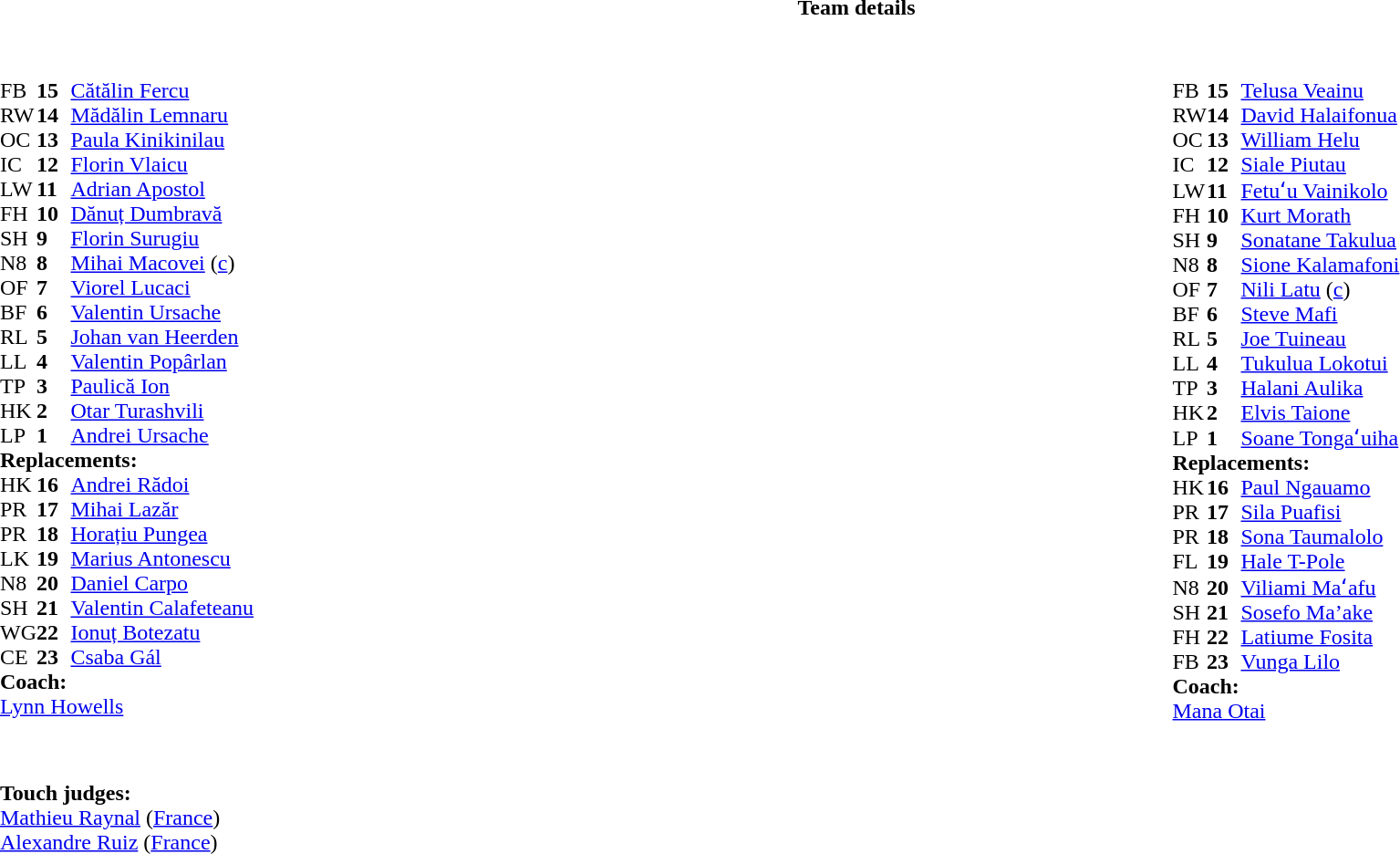<table border="0" width="100%" class="collapsible collapsed">
<tr>
<th>Team details</th>
</tr>
<tr>
<td><br><table style="width:100%;">
<tr>
<td style="vertical-align:top; width:50%"><br><table cellspacing="0" cellpadding="0">
<tr>
<th width="25"></th>
<th width="25"></th>
</tr>
<tr>
<td>FB</td>
<td><strong>15</strong></td>
<td><a href='#'>Cătălin Fercu</a></td>
</tr>
<tr>
<td>RW</td>
<td><strong>14</strong></td>
<td><a href='#'>Mădălin Lemnaru</a></td>
</tr>
<tr>
<td>OC</td>
<td><strong>13</strong></td>
<td><a href='#'>Paula Kinikinilau</a></td>
</tr>
<tr>
<td>IC</td>
<td><strong>12</strong></td>
<td><a href='#'>Florin Vlaicu</a></td>
</tr>
<tr>
<td>LW</td>
<td><strong>11</strong></td>
<td><a href='#'>Adrian Apostol</a></td>
</tr>
<tr>
<td>FH</td>
<td><strong>10</strong></td>
<td><a href='#'>Dănuț Dumbravă</a></td>
<td></td>
<td></td>
</tr>
<tr>
<td>SH</td>
<td><strong>9</strong></td>
<td><a href='#'>Florin Surugiu</a></td>
</tr>
<tr>
<td>N8</td>
<td><strong>8</strong></td>
<td><a href='#'>Mihai Macovei</a> (<a href='#'>c</a>)</td>
</tr>
<tr>
<td>OF</td>
<td><strong>7</strong></td>
<td><a href='#'>Viorel Lucaci</a></td>
<td></td>
<td></td>
</tr>
<tr>
<td>BF</td>
<td><strong>6</strong></td>
<td><a href='#'>Valentin Ursache</a></td>
</tr>
<tr>
<td>RL</td>
<td><strong>5</strong></td>
<td><a href='#'>Johan van Heerden</a></td>
</tr>
<tr>
<td>LL</td>
<td><strong>4</strong></td>
<td><a href='#'>Valentin Popârlan</a></td>
<td></td>
<td></td>
</tr>
<tr>
<td>TP</td>
<td><strong>3</strong></td>
<td><a href='#'>Paulică Ion</a></td>
<td></td>
<td></td>
</tr>
<tr>
<td>HK</td>
<td><strong>2</strong></td>
<td><a href='#'>Otar Turashvili</a></td>
<td></td>
<td></td>
</tr>
<tr>
<td>LP</td>
<td><strong>1</strong></td>
<td><a href='#'>Andrei Ursache</a></td>
<td></td>
<td></td>
</tr>
<tr>
<td colspan=3><strong>Replacements:</strong></td>
</tr>
<tr>
<td>HK</td>
<td><strong>16</strong></td>
<td><a href='#'>Andrei Rădoi</a></td>
<td></td>
<td></td>
</tr>
<tr>
<td>PR</td>
<td><strong>17</strong></td>
<td><a href='#'>Mihai Lazăr</a></td>
<td></td>
<td></td>
</tr>
<tr>
<td>PR</td>
<td><strong>18</strong></td>
<td><a href='#'>Horațiu Pungea</a></td>
<td></td>
<td></td>
</tr>
<tr>
<td>LK</td>
<td><strong>19</strong></td>
<td><a href='#'>Marius Antonescu</a></td>
<td></td>
<td></td>
</tr>
<tr>
<td>N8</td>
<td><strong>20</strong></td>
<td><a href='#'>Daniel Carpo</a></td>
<td></td>
<td></td>
</tr>
<tr>
<td>SH</td>
<td><strong>21</strong></td>
<td><a href='#'>Valentin Calafeteanu</a></td>
</tr>
<tr>
<td>WG</td>
<td><strong>22</strong></td>
<td><a href='#'>Ionuț Botezatu</a></td>
</tr>
<tr>
<td>CE</td>
<td><strong>23</strong></td>
<td><a href='#'>Csaba Gál</a></td>
<td></td>
<td></td>
</tr>
<tr>
<td colspan=3><strong>Coach:</strong></td>
</tr>
<tr>
<td colspan="4"> <a href='#'>Lynn Howells</a></td>
</tr>
</table>
</td>
<td style="vertical-align:top; width:50%"><br><table cellspacing="0" cellpadding="0" style="margin:auto">
<tr>
<th width="25"></th>
<th width="25"></th>
</tr>
<tr>
<td>FB</td>
<td><strong>15</strong></td>
<td><a href='#'>Telusa Veainu</a></td>
</tr>
<tr>
<td>RW</td>
<td><strong>14</strong></td>
<td><a href='#'>David Halaifonua</a></td>
</tr>
<tr>
<td>OC</td>
<td><strong>13</strong></td>
<td><a href='#'>William Helu</a></td>
<td></td>
<td></td>
</tr>
<tr>
<td>IC</td>
<td><strong>12</strong></td>
<td><a href='#'>Siale Piutau</a></td>
</tr>
<tr>
<td>LW</td>
<td><strong>11</strong></td>
<td><a href='#'>Fetuʻu Vainikolo</a></td>
<td></td>
<td></td>
</tr>
<tr>
<td>FH</td>
<td><strong>10</strong></td>
<td><a href='#'>Kurt Morath</a></td>
</tr>
<tr>
<td>SH</td>
<td><strong>9</strong></td>
<td><a href='#'>Sonatane Takulua</a></td>
</tr>
<tr>
<td>N8</td>
<td><strong>8</strong></td>
<td><a href='#'>Sione Kalamafoni</a></td>
</tr>
<tr>
<td>OF</td>
<td><strong>7</strong></td>
<td><a href='#'>Nili Latu</a> (<a href='#'>c</a>)</td>
</tr>
<tr>
<td>BF</td>
<td><strong>6</strong></td>
<td><a href='#'>Steve Mafi</a></td>
<td></td>
<td></td>
</tr>
<tr>
<td>RL</td>
<td><strong>5</strong></td>
<td><a href='#'>Joe Tuineau</a></td>
<td></td>
<td></td>
</tr>
<tr>
<td>LL</td>
<td><strong>4</strong></td>
<td><a href='#'>Tukulua Lokotui</a></td>
</tr>
<tr>
<td>TP</td>
<td><strong>3</strong></td>
<td><a href='#'>Halani Aulika</a></td>
<td></td>
<td></td>
</tr>
<tr>
<td>HK</td>
<td><strong>2</strong></td>
<td><a href='#'>Elvis Taione</a></td>
<td></td>
<td></td>
</tr>
<tr>
<td>LP</td>
<td><strong>1</strong></td>
<td><a href='#'>Soane Tongaʻuiha</a></td>
<td></td>
<td></td>
</tr>
<tr>
<td colspan=3><strong>Replacements:</strong></td>
</tr>
<tr>
<td>HK</td>
<td><strong>16</strong></td>
<td><a href='#'>Paul Ngauamo</a></td>
<td></td>
<td></td>
</tr>
<tr>
<td>PR</td>
<td><strong>17</strong></td>
<td><a href='#'>Sila Puafisi</a></td>
<td></td>
<td></td>
</tr>
<tr>
<td>PR</td>
<td><strong>18</strong></td>
<td><a href='#'>Sona Taumalolo</a></td>
<td></td>
<td></td>
</tr>
<tr>
<td>FL</td>
<td><strong>19</strong></td>
<td><a href='#'>Hale T-Pole</a></td>
<td></td>
<td></td>
</tr>
<tr>
<td>N8</td>
<td><strong>20</strong></td>
<td><a href='#'>Viliami Maʻafu</a></td>
<td></td>
<td></td>
</tr>
<tr>
<td>SH</td>
<td><strong>21</strong></td>
<td><a href='#'>Sosefo Ma’ake</a></td>
</tr>
<tr>
<td>FH</td>
<td><strong>22</strong></td>
<td><a href='#'>Latiume Fosita</a></td>
<td></td>
<td></td>
</tr>
<tr>
<td>FB</td>
<td><strong>23</strong></td>
<td><a href='#'>Vunga Lilo</a></td>
<td></td>
<td></td>
</tr>
<tr>
<td colspan=3><strong>Coach:</strong></td>
</tr>
<tr>
<td colspan="4"> <a href='#'>Mana Otai</a></td>
</tr>
</table>
</td>
</tr>
</table>
<table style="width:100%">
<tr>
<td><br><br><strong>Touch judges:</strong>
<br><a href='#'>Mathieu Raynal</a> (<a href='#'>France</a>)
<br><a href='#'>Alexandre Ruiz</a> (<a href='#'>France</a>)</td>
</tr>
</table>
</td>
</tr>
</table>
